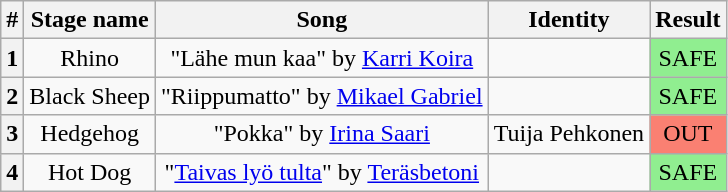<table class="wikitable plainrowheaders" style="text-align: center;">
<tr>
<th>#</th>
<th>Stage name</th>
<th>Song</th>
<th>Identity</th>
<th>Result</th>
</tr>
<tr>
<th>1</th>
<td>Rhino</td>
<td>"Lähe mun kaa" by <a href='#'>Karri Koira</a></td>
<td></td>
<td bgcolor=lightgreen>SAFE</td>
</tr>
<tr>
<th>2</th>
<td>Black Sheep</td>
<td>"Riippumatto" by <a href='#'>Mikael Gabriel</a></td>
<td></td>
<td bgcolor=lightgreen>SAFE</td>
</tr>
<tr>
<th>3</th>
<td>Hedgehog</td>
<td>"Pokka" by <a href='#'>Irina Saari</a></td>
<td>Tuija Pehkonen</td>
<td bgcolor=salmon>OUT</td>
</tr>
<tr>
<th>4</th>
<td>Hot Dog</td>
<td>"<a href='#'>Taivas lyö tulta</a>" by <a href='#'>Teräsbetoni</a></td>
<td></td>
<td bgcolor=lightgreen>SAFE</td>
</tr>
</table>
